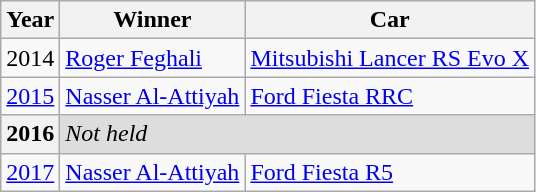<table class="wikitable">
<tr>
<th>Year</th>
<th>Winner</th>
<th>Car</th>
</tr>
<tr>
<td>2014</td>
<td> <a href='#'>Roger Feghali</a></td>
<td><a href='#'>Mitsubishi Lancer RS Evo X</a></td>
</tr>
<tr>
<td><a href='#'>2015</a></td>
<td> <a href='#'>Nasser Al-Attiyah</a></td>
<td><a href='#'>Ford Fiesta RRC</a></td>
</tr>
<tr style="background:#DDDDDD;">
<th>2016</th>
<td COLSPAN=2><em>Not held</em></td>
</tr>
<tr>
<td><a href='#'>2017</a></td>
<td> <a href='#'>Nasser Al-Attiyah</a></td>
<td><a href='#'>Ford Fiesta R5</a></td>
</tr>
</table>
